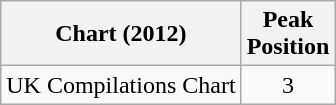<table class="wikitable">
<tr>
<th>Chart (2012)</th>
<th>Peak<br>Position</th>
</tr>
<tr>
<td>UK Compilations Chart</td>
<td align="center">3</td>
</tr>
</table>
